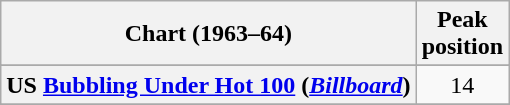<table class="wikitable plainrowheaders" style="text-align:center">
<tr>
<th scope="col">Chart (1963–64)</th>
<th scope="col">Peak<br> position</th>
</tr>
<tr>
</tr>
<tr>
<th scope="row">US <a href='#'>Bubbling Under Hot 100</a> (<em><a href='#'>Billboard</a></em>)</th>
<td>14</td>
</tr>
<tr>
</tr>
</table>
